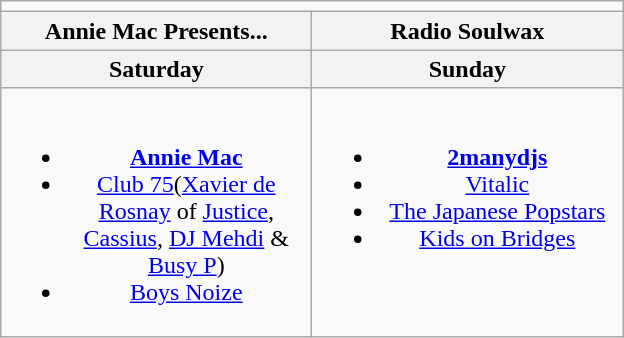<table class="wikitable">
<tr>
<td colspan="2" align="center"></td>
</tr>
<tr>
<th>Annie Mac Presents...</th>
<th>Radio Soulwax</th>
</tr>
<tr>
<th>Saturday</th>
<th>Sunday</th>
</tr>
<tr>
<td valign="top" align="center" width=200><br><ul><li><strong><a href='#'>Annie Mac</a></strong></li><li><a href='#'>Club 75</a>(<a href='#'>Xavier de Rosnay</a> of <a href='#'>Justice</a>, <a href='#'>Cassius</a>, <a href='#'>DJ Mehdi</a> & <a href='#'>Busy P</a>)</li><li><a href='#'>Boys Noize</a></li></ul></td>
<td valign="top" align="center" width=200><br><ul><li><strong><a href='#'>2manydjs</a></strong></li><li><a href='#'>Vitalic</a></li><li><a href='#'>The Japanese Popstars</a></li><li><a href='#'>Kids on Bridges</a></li></ul></td>
</tr>
</table>
